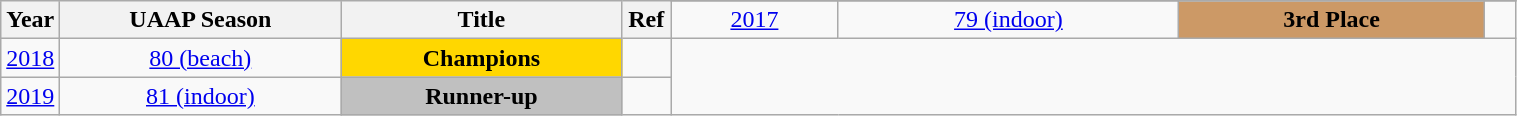<table class="wikitable sortable" style="text-align:center" width="80%">
<tr>
<th style="width:25px;" rowspan="2">Year</th>
<th style="width:180px;" rowspan="2">UAAP Season</th>
<th style="width:180px;" rowspan="2">Title</th>
<th style="width:25px;" rowspan="2">Ref</th>
</tr>
<tr align=center>
<td><a href='#'>2017</a></td>
<td><a href='#'>79 (indoor)</a></td>
<td style="background:#c96;"><strong>3rd Place</strong></td>
<td></td>
</tr>
<tr>
<td><a href='#'>2018</a></td>
<td><a href='#'>80 (beach)</a></td>
<td style="background:gold;"><strong>Champions</strong></td>
<td></td>
</tr>
<tr>
<td><a href='#'>2019</a></td>
<td><a href='#'>81 (indoor)</a></td>
<td style="background:silver;"><strong>Runner-up</strong></td>
<td></td>
</tr>
</table>
